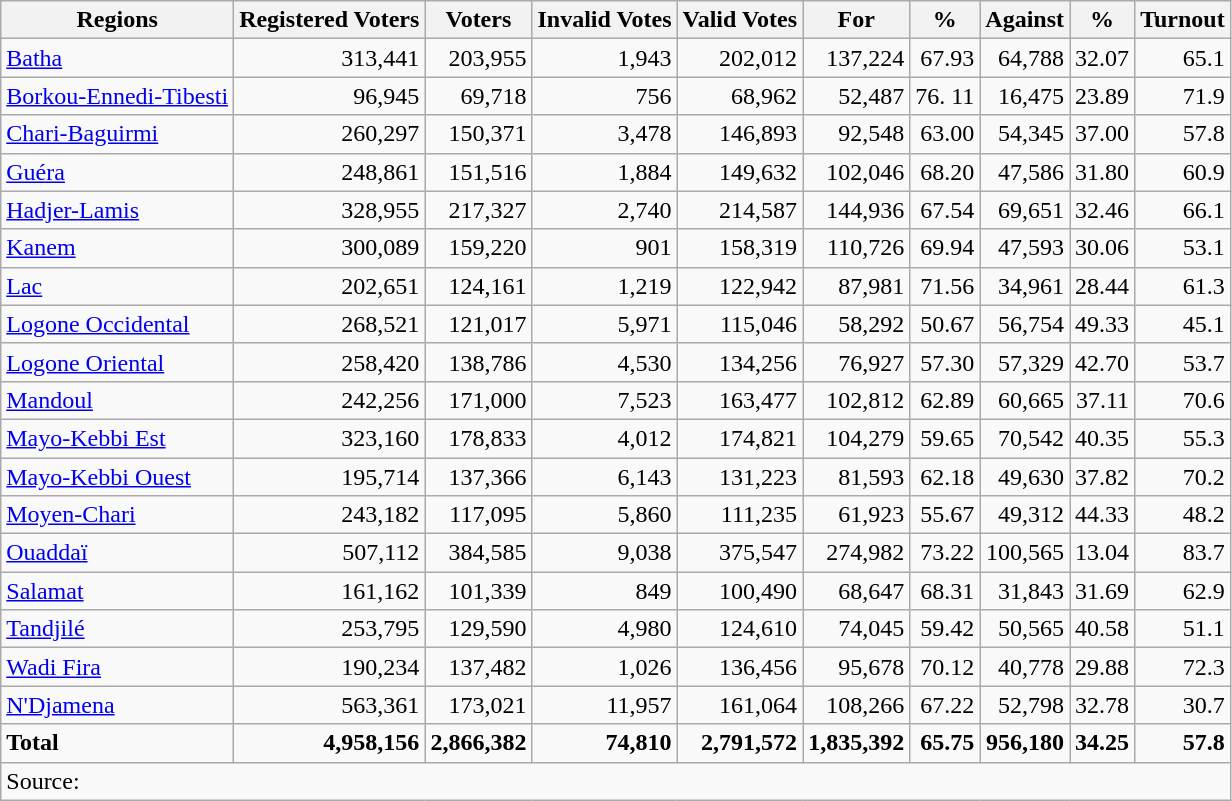<table class="wikitable sortable" style="text-align:right">
<tr>
<th>Regions</th>
<th>Registered Voters</th>
<th>Voters</th>
<th>Invalid Votes</th>
<th>Valid Votes</th>
<th>For</th>
<th>%</th>
<th>Against</th>
<th>%</th>
<th>Turnout</th>
</tr>
<tr>
<td align=left><a href='#'>Batha</a></td>
<td>313,441</td>
<td>203,955</td>
<td>1,943</td>
<td>202,012</td>
<td>137,224</td>
<td>67.93</td>
<td>64,788</td>
<td>32.07</td>
<td>65.1</td>
</tr>
<tr>
<td align=left><a href='#'>Borkou-Ennedi-Tibesti</a></td>
<td>96,945</td>
<td>69,718</td>
<td>756</td>
<td>68,962</td>
<td>52,487</td>
<td>76. 11</td>
<td>16,475</td>
<td>23.89</td>
<td>71.9</td>
</tr>
<tr>
<td align=left><a href='#'>Chari-Baguirmi</a></td>
<td>260,297</td>
<td>150,371</td>
<td>3,478</td>
<td>146,893</td>
<td>92,548</td>
<td>63.00</td>
<td>54,345</td>
<td>37.00</td>
<td>57.8</td>
</tr>
<tr>
<td align=left><a href='#'>Guéra</a></td>
<td>248,861</td>
<td>151,516</td>
<td>1,884</td>
<td>149,632</td>
<td>102,046</td>
<td>68.20</td>
<td>47,586</td>
<td>31.80</td>
<td>60.9</td>
</tr>
<tr>
<td align=left><a href='#'>Hadjer-Lamis</a></td>
<td>328,955</td>
<td>217,327</td>
<td>2,740</td>
<td>214,587</td>
<td>144,936</td>
<td>67.54</td>
<td>69,651</td>
<td>32.46</td>
<td>66.1</td>
</tr>
<tr>
<td align=left><a href='#'>Kanem</a></td>
<td>300,089</td>
<td>159,220</td>
<td>901</td>
<td>158,319</td>
<td>110,726</td>
<td>69.94</td>
<td>47,593</td>
<td>30.06</td>
<td>53.1</td>
</tr>
<tr>
<td align=left><a href='#'>Lac</a></td>
<td>202,651</td>
<td>124,161</td>
<td>1,219</td>
<td>122,942</td>
<td>87,981</td>
<td>71.56</td>
<td>34,961</td>
<td>28.44</td>
<td>61.3</td>
</tr>
<tr>
<td align=left><a href='#'>Logone Occidental</a></td>
<td>268,521</td>
<td>121,017</td>
<td>5,971</td>
<td>115,046</td>
<td>58,292</td>
<td>50.67</td>
<td>56,754</td>
<td>49.33</td>
<td>45.1</td>
</tr>
<tr>
<td align=left><a href='#'>Logone Oriental</a></td>
<td>258,420</td>
<td>138,786</td>
<td>4,530</td>
<td>134,256</td>
<td>76,927</td>
<td>57.30</td>
<td>57,329</td>
<td>42.70</td>
<td>53.7</td>
</tr>
<tr>
<td align=left><a href='#'>Mandoul</a></td>
<td>242,256</td>
<td>171,000</td>
<td>7,523</td>
<td>163,477</td>
<td>102,812</td>
<td>62.89</td>
<td>60,665</td>
<td>37.11</td>
<td>70.6</td>
</tr>
<tr>
<td align=left><a href='#'>Mayo-Kebbi Est</a></td>
<td>323,160</td>
<td>178,833</td>
<td>4,012</td>
<td>174,821</td>
<td>104,279</td>
<td>59.65</td>
<td>70,542</td>
<td>40.35</td>
<td>55.3</td>
</tr>
<tr>
<td align=left><a href='#'>Mayo-Kebbi Ouest</a></td>
<td>195,714</td>
<td>137,366</td>
<td>6,143</td>
<td>131,223</td>
<td>81,593</td>
<td>62.18</td>
<td>49,630</td>
<td>37.82</td>
<td>70.2</td>
</tr>
<tr>
<td align=left><a href='#'>Moyen-Chari</a></td>
<td>243,182</td>
<td>117,095</td>
<td>5,860</td>
<td>111,235</td>
<td>61,923</td>
<td>55.67</td>
<td>49,312</td>
<td>44.33</td>
<td>48.2</td>
</tr>
<tr>
<td align=left><a href='#'>Ouaddaï</a></td>
<td>507,112</td>
<td>384,585</td>
<td>9,038</td>
<td>375,547</td>
<td>274,982</td>
<td>73.22</td>
<td>100,565</td>
<td>13.04</td>
<td>83.7</td>
</tr>
<tr>
<td align=left><a href='#'>Salamat</a></td>
<td>161,162</td>
<td>101,339</td>
<td>849</td>
<td>100,490</td>
<td>68,647</td>
<td>68.31</td>
<td>31,843</td>
<td>31.69</td>
<td>62.9</td>
</tr>
<tr>
<td align=left><a href='#'>Tandjilé</a></td>
<td>253,795</td>
<td>129,590</td>
<td>4,980</td>
<td>124,610</td>
<td>74,045</td>
<td>59.42</td>
<td>50,565</td>
<td>40.58</td>
<td>51.1</td>
</tr>
<tr>
<td align=left><a href='#'>Wadi Fira</a></td>
<td>190,234</td>
<td>137,482</td>
<td>1,026</td>
<td>136,456</td>
<td>95,678</td>
<td>70.12</td>
<td>40,778</td>
<td>29.88</td>
<td>72.3</td>
</tr>
<tr>
<td align=left><a href='#'>N'Djamena</a></td>
<td>563,361</td>
<td>173,021</td>
<td>11,957</td>
<td>161,064</td>
<td>108,266</td>
<td>67.22</td>
<td>52,798</td>
<td>32.78</td>
<td>30.7</td>
</tr>
<tr>
<td align=left><strong>Total</strong></td>
<td><strong>4,958,156</strong></td>
<td><strong>2,866,382</strong></td>
<td><strong>74,810</strong></td>
<td><strong>2,791,572</strong></td>
<td><strong>1,835,392</strong></td>
<td><strong>65.75</strong></td>
<td><strong>956,180</strong></td>
<td><strong>34.25</strong></td>
<td><strong>57.8</strong></td>
</tr>
<tr>
<td align=left colspan=10>Source: </td>
</tr>
</table>
